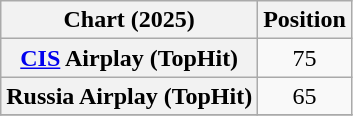<table class="wikitable sortable plainrowheaders" style="text-align:center">
<tr>
<th scope="col">Chart (2025)</th>
<th scope="col">Position</th>
</tr>
<tr>
<th scope="row"><a href='#'>CIS</a> Airplay (TopHit)</th>
<td>75</td>
</tr>
<tr>
<th scope="row">Russia Airplay (TopHit)</th>
<td>65</td>
</tr>
<tr>
</tr>
</table>
